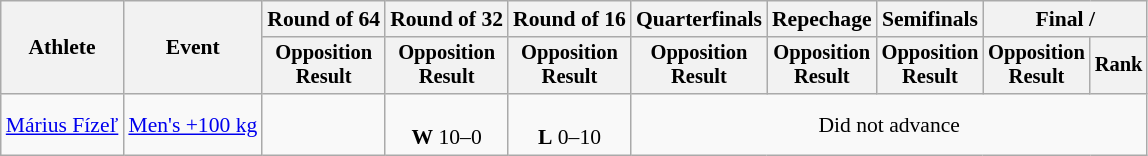<table class="wikitable" style="font-size:90%">
<tr>
<th rowspan="2">Athlete</th>
<th rowspan="2">Event</th>
<th>Round of 64</th>
<th>Round of 32</th>
<th>Round of 16</th>
<th>Quarterfinals</th>
<th>Repechage</th>
<th>Semifinals</th>
<th colspan=2>Final / </th>
</tr>
<tr style="font-size:95%">
<th>Opposition<br>Result</th>
<th>Opposition<br>Result</th>
<th>Opposition<br>Result</th>
<th>Opposition<br>Result</th>
<th>Opposition<br>Result</th>
<th>Opposition<br>Result</th>
<th>Opposition<br>Result</th>
<th>Rank</th>
</tr>
<tr align=center>
<td align=left><a href='#'>Márius Fízeľ</a></td>
<td align=left><a href='#'>Men's +100 kg</a></td>
<td></td>
<td><br><strong>W</strong> 10–0</td>
<td><br><strong>L</strong> 0–10</td>
<td colspan="5">Did not advance</td>
</tr>
</table>
